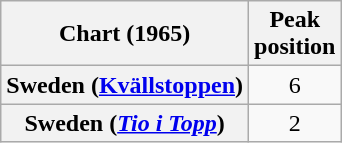<table class="wikitable sortable plainrowheaders" style="text-align:center">
<tr>
<th>Chart (1965)</th>
<th>Peak<br>position</th>
</tr>
<tr>
<th scope="row">Sweden (<a href='#'>Kvällstoppen</a>)</th>
<td style="text-align:center;">6</td>
</tr>
<tr>
<th scope="row">Sweden (<em><a href='#'>Tio i Topp</a></em>)</th>
<td style="text-align:center;">2</td>
</tr>
</table>
